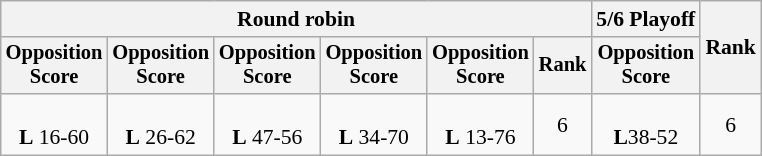<table class="wikitable" style="font-size:90%">
<tr>
<th colspan=6>Round robin</th>
<th>5/6 Playoff</th>
<th rowspan="2">Rank</th>
</tr>
<tr style="font-size:95%">
<th>Opposition<br>Score</th>
<th>Opposition<br>Score</th>
<th>Opposition<br>Score</th>
<th>Opposition<br>Score</th>
<th>Opposition<br>Score</th>
<th>Rank</th>
<th>Opposition<br>Score</th>
</tr>
<tr align=center>
<td><br><strong>L</strong> 16-60</td>
<td><br><strong>L</strong> 26-62</td>
<td><br><strong>L</strong> 47-56</td>
<td><br><strong>L</strong> 34-70</td>
<td><br><strong>L</strong> 13-76</td>
<td>6</td>
<td><br><strong>L</strong>38-52</td>
<td>6</td>
</tr>
</table>
